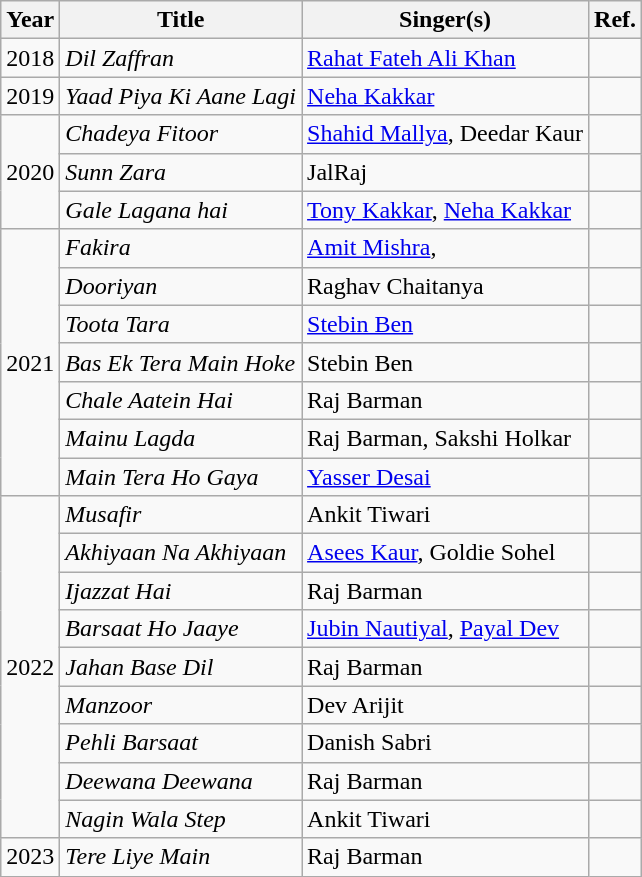<table class="wikitable plainrowheaders sortable">
<tr>
<th scope="col">Year</th>
<th scope="col">Title</th>
<th scope="col">Singer(s)</th>
<th scope="col" class="unsortable">Ref.</th>
</tr>
<tr>
<td scope="row">2018</td>
<td><em>Dil Zaffran</em></td>
<td><a href='#'>Rahat Fateh Ali Khan</a></td>
<td></td>
</tr>
<tr>
<td scope="row">2019</td>
<td><em>Yaad Piya Ki Aane Lagi</em></td>
<td><a href='#'>Neha Kakkar</a></td>
<td></td>
</tr>
<tr>
<td rowspan="3" scope="row">2020</td>
<td><em>Chadeya Fitoor</em></td>
<td><a href='#'>Shahid Mallya</a>, Deedar Kaur</td>
<td></td>
</tr>
<tr>
<td><em>Sunn Zara</em></td>
<td>JalRaj</td>
<td></td>
</tr>
<tr>
<td><em>Gale Lagana hai</em></td>
<td><a href='#'>Tony Kakkar</a>, <a href='#'>Neha Kakkar</a></td>
<td></td>
</tr>
<tr>
<td rowspan="7" scope="row">2021</td>
<td><em>Fakira</em></td>
<td><a href='#'>Amit Mishra</a>,</td>
<td></td>
</tr>
<tr>
<td><em>Dooriyan</em></td>
<td>Raghav Chaitanya</td>
<td></td>
</tr>
<tr>
<td><em>Toota Tara</em></td>
<td><a href='#'>Stebin Ben</a></td>
<td></td>
</tr>
<tr>
<td><em>Bas Ek Tera Main Hoke</em></td>
<td>Stebin Ben</td>
<td></td>
</tr>
<tr>
<td><em>Chale Aatein Hai</em></td>
<td>Raj Barman</td>
<td></td>
</tr>
<tr>
<td><em>Mainu Lagda</em></td>
<td>Raj Barman, Sakshi Holkar</td>
<td></td>
</tr>
<tr>
<td><em>Main Tera Ho Gaya</em></td>
<td><a href='#'>Yasser Desai</a></td>
<td></td>
</tr>
<tr>
<td rowspan="9">2022</td>
<td><em>Musafir</em></td>
<td>Ankit Tiwari</td>
<td></td>
</tr>
<tr>
<td><em>Akhiyaan Na Akhiyaan</em></td>
<td><a href='#'>Asees Kaur</a>, Goldie Sohel</td>
<td></td>
</tr>
<tr>
<td><em>Ijazzat Hai</em></td>
<td>Raj Barman</td>
<td></td>
</tr>
<tr>
<td><em>Barsaat Ho Jaaye</em></td>
<td><a href='#'>Jubin Nautiyal</a>, <a href='#'>Payal Dev</a></td>
<td></td>
</tr>
<tr>
<td><em>Jahan Base Dil</em></td>
<td>Raj Barman</td>
<td></td>
</tr>
<tr>
<td><em>Manzoor</em></td>
<td>Dev Arijit</td>
<td></td>
</tr>
<tr>
<td><em>Pehli Barsaat</em></td>
<td>Danish Sabri</td>
<td></td>
</tr>
<tr>
<td><em>Deewana Deewana</em></td>
<td>Raj Barman</td>
<td></td>
</tr>
<tr>
<td><em>Nagin Wala Step</em></td>
<td>Ankit Tiwari</td>
<td></td>
</tr>
<tr>
<td>2023</td>
<td><em>Tere Liye Main</em></td>
<td>Raj Barman</td>
<td></td>
</tr>
</table>
